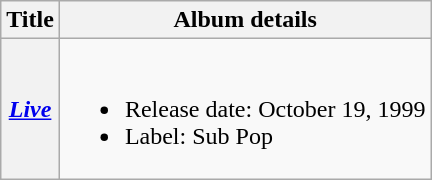<table class="wikitable plainrowheaders">
<tr>
<th scope="col">Title</th>
<th scope="col">Album details</th>
</tr>
<tr>
<th scope="row"><em><a href='#'>Live</a></em></th>
<td><br><ul><li>Release date: October 19, 1999</li><li>Label: Sub Pop</li></ul></td>
</tr>
</table>
